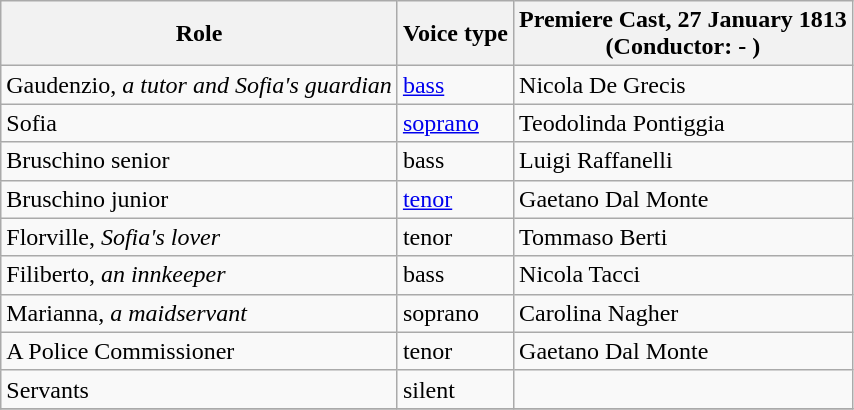<table class="wikitable">
<tr>
<th>Role</th>
<th>Voice type</th>
<th>Premiere Cast, 27 January 1813<br>(Conductor:  - )</th>
</tr>
<tr>
<td>Gaudenzio, <em>a tutor and Sofia's guardian</em></td>
<td><a href='#'>bass</a></td>
<td>Nicola De Grecis</td>
</tr>
<tr>
<td>Sofia</td>
<td><a href='#'>soprano</a></td>
<td>Teodolinda Pontiggia</td>
</tr>
<tr>
<td>Bruschino senior</td>
<td>bass</td>
<td>Luigi Raffanelli</td>
</tr>
<tr>
<td>Bruschino junior</td>
<td><a href='#'>tenor</a></td>
<td>Gaetano Dal Monte</td>
</tr>
<tr>
<td>Florville, <em>Sofia's lover </em></td>
<td>tenor</td>
<td>Tommaso Berti</td>
</tr>
<tr>
<td>Filiberto, <em>an innkeeper </em></td>
<td>bass</td>
<td>Nicola Tacci</td>
</tr>
<tr>
<td>Marianna, <em>a maidservant </em></td>
<td>soprano</td>
<td>Carolina Nagher</td>
</tr>
<tr>
<td>A Police Commissioner</td>
<td>tenor</td>
<td>Gaetano Dal Monte</td>
</tr>
<tr>
<td>Servants</td>
<td>silent</td>
<td></td>
</tr>
<tr>
</tr>
</table>
